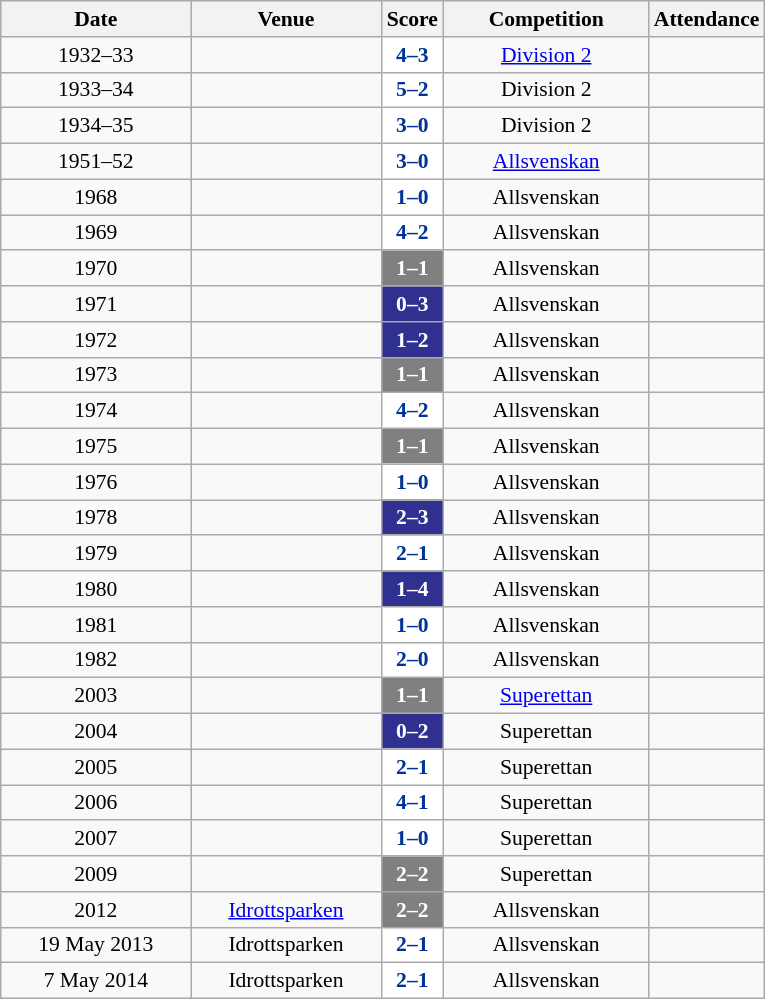<table class="wikitable" style="font-size:90%; text-align: center;">
<tr>
<th width=120>Date</th>
<th width=120>Venue</th>
<th width=35>Score</th>
<th width=130>Competition</th>
<th width=55>Attendance</th>
</tr>
<tr>
<td>1932–33</td>
<td></td>
<td style="background:#ffffff; color:#003399;"><strong>4–3</strong></td>
<td><a href='#'>Division 2</a></td>
<td></td>
</tr>
<tr>
<td>1933–34</td>
<td></td>
<td style="background:#ffffff; color:#003399;"><strong>5–2</strong></td>
<td>Division 2</td>
<td></td>
</tr>
<tr>
<td>1934–35</td>
<td></td>
<td style="background:#ffffff; color:#003399;"><strong>3–0</strong></td>
<td>Division 2</td>
<td></td>
</tr>
<tr>
<td>1951–52</td>
<td></td>
<td style="background:#ffffff; color:#003399;"><strong>3–0</strong></td>
<td><a href='#'>Allsvenskan</a></td>
<td></td>
</tr>
<tr>
<td>1968</td>
<td></td>
<td style="background:#ffffff; color:#003399;"><strong>1–0</strong></td>
<td>Allsvenskan</td>
<td></td>
</tr>
<tr>
<td>1969</td>
<td></td>
<td style="background:#ffffff; color:#003399;"><strong>4–2</strong></td>
<td>Allsvenskan</td>
<td></td>
</tr>
<tr>
<td>1970</td>
<td></td>
<td style="background:gray; color:white;"><strong>1–1</strong></td>
<td>Allsvenskan</td>
<td></td>
</tr>
<tr>
<td>1971</td>
<td></td>
<td style="background:#303090; color:#ffffff;"><strong>0–3</strong></td>
<td>Allsvenskan</td>
<td></td>
</tr>
<tr>
<td>1972</td>
<td></td>
<td style="background:#303090; color:#ffffff;"><strong>1–2</strong></td>
<td>Allsvenskan</td>
<td></td>
</tr>
<tr>
<td>1973</td>
<td></td>
<td style="background:gray; color:white;"><strong>1–1</strong></td>
<td>Allsvenskan</td>
<td></td>
</tr>
<tr>
<td>1974</td>
<td></td>
<td style="background:#ffffff; color:#003399;"><strong>4–2</strong></td>
<td>Allsvenskan</td>
<td></td>
</tr>
<tr>
<td>1975</td>
<td></td>
<td style="background:gray; color:white;"><strong>1–1</strong></td>
<td>Allsvenskan</td>
<td></td>
</tr>
<tr>
<td>1976</td>
<td></td>
<td style="background:#ffffff; color:#003399;"><strong>1–0</strong></td>
<td>Allsvenskan</td>
<td></td>
</tr>
<tr>
<td>1978</td>
<td></td>
<td style="background:#303090; color:#ffffff;"><strong>2–3</strong></td>
<td>Allsvenskan</td>
<td></td>
</tr>
<tr>
<td>1979</td>
<td></td>
<td style="background:#ffffff; color:#003399;"><strong>2–1</strong></td>
<td>Allsvenskan</td>
<td></td>
</tr>
<tr>
<td>1980</td>
<td></td>
<td style="background:#303090; color:#ffffff;"><strong>1–4</strong></td>
<td>Allsvenskan</td>
<td></td>
</tr>
<tr>
<td>1981</td>
<td></td>
<td style="background:#ffffff; color:#003399;"><strong>1–0</strong></td>
<td>Allsvenskan</td>
<td></td>
</tr>
<tr>
<td>1982</td>
<td></td>
<td style="background:#ffffff; color:#003399;"><strong>2–0</strong></td>
<td>Allsvenskan</td>
<td></td>
</tr>
<tr>
<td>2003</td>
<td></td>
<td style="background:gray; color:white;"><strong>1–1</strong></td>
<td><a href='#'>Superettan</a></td>
<td></td>
</tr>
<tr>
<td>2004</td>
<td></td>
<td style="background:#303090; color:#ffffff;"><strong>0–2</strong></td>
<td>Superettan</td>
<td></td>
</tr>
<tr>
<td>2005</td>
<td></td>
<td style="background:#ffffff; color:#003399;"><strong>2–1</strong></td>
<td>Superettan</td>
<td></td>
</tr>
<tr>
<td>2006</td>
<td></td>
<td style="background:#ffffff; color:#003399;"><strong>4–1</strong></td>
<td>Superettan</td>
<td></td>
</tr>
<tr>
<td>2007</td>
<td></td>
<td style="background:#ffffff; color:#003399;"><strong>1–0</strong></td>
<td>Superettan</td>
<td></td>
</tr>
<tr>
<td>2009</td>
<td></td>
<td style="background:gray; color:white;"><strong>2–2</strong></td>
<td>Superettan</td>
<td></td>
</tr>
<tr>
<td>2012</td>
<td><a href='#'>Idrottsparken</a></td>
<td style="background:gray; color:white;"><strong>2–2</strong></td>
<td>Allsvenskan</td>
<td></td>
</tr>
<tr>
<td>19 May 2013</td>
<td>Idrottsparken</td>
<td style="background:#ffffff; color:#003399;"><strong>2–1</strong></td>
<td>Allsvenskan</td>
<td></td>
</tr>
<tr>
<td>7 May 2014</td>
<td>Idrottsparken</td>
<td style="background:#ffffff; color:#003399;"><strong>2–1</strong></td>
<td>Allsvenskan</td>
<td></td>
</tr>
</table>
